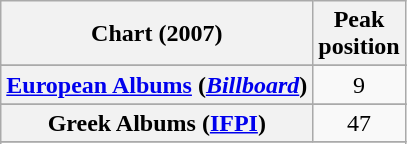<table class="wikitable sortable plainrowheaders" style="text-align:center">
<tr>
<th scope="col">Chart (2007)</th>
<th scope="col">Peak<br>position</th>
</tr>
<tr>
</tr>
<tr>
</tr>
<tr>
</tr>
<tr>
</tr>
<tr>
</tr>
<tr>
</tr>
<tr>
</tr>
<tr>
</tr>
<tr>
<th scope="row"><a href='#'>European Albums</a> (<em><a href='#'>Billboard</a></em>)</th>
<td>9</td>
</tr>
<tr>
</tr>
<tr>
</tr>
<tr>
<th scope="row">Greek Albums (<a href='#'>IFPI</a>)</th>
<td>47</td>
</tr>
<tr>
</tr>
<tr>
</tr>
<tr>
</tr>
<tr>
</tr>
<tr>
</tr>
<tr>
</tr>
<tr>
</tr>
<tr>
</tr>
<tr>
</tr>
<tr>
</tr>
<tr>
</tr>
</table>
